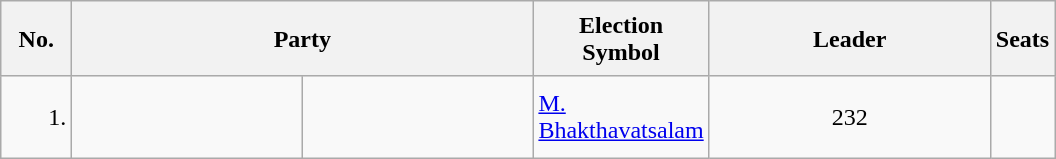<table class="wikitable">
<tr style="height: 50px;">
<th scope="col" style="width:40px;">No.<br></th>
<th scope="col" style="width:300px;"colspan="2">Party</th>
<th scope="col" style="width:80px;">Election Symbol</th>
<th scope="col" style="width:180px;">Leader</th>
<th scope="col">Seats</th>
</tr>
<tr style="height: 55px;">
<td style="text-align:right;">1.</td>
<td></td>
<td style="text-align:center;"></td>
<td><a href='#'>M. Bhakthavatsalam</a></td>
<td style="text-align:center;">232</td>
</tr>
</table>
